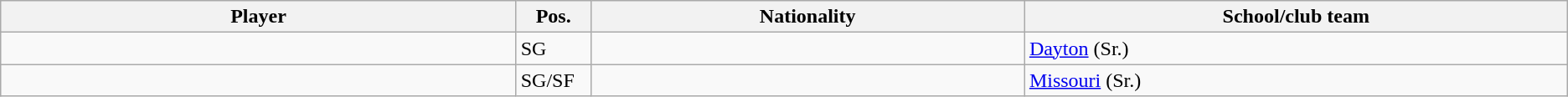<table class="wikitable sortable sortable">
<tr>
<th style="width:19%;">Player</th>
<th style="width:1%;">Pos.</th>
<th style="width:16%;">Nationality</th>
<th style="width:20%;">School/club team</th>
</tr>
<tr>
<td></td>
<td>SG</td>
<td></td>
<td><a href='#'>Dayton</a> (Sr.)</td>
</tr>
<tr>
<td></td>
<td>SG/SF</td>
<td></td>
<td><a href='#'>Missouri</a> (Sr.)</td>
</tr>
</table>
